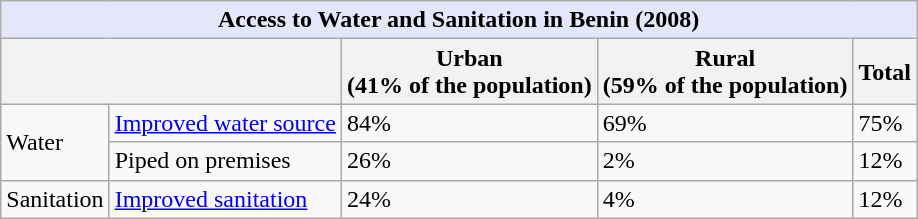<table class="wikitable">
<tr>
<th style="background:#E6E6FA" colspan=5>Access to Water and Sanitation in Benin (2008)</th>
</tr>
<tr>
<th colspan=2></th>
<th>Urban<br>(41% of the population)</th>
<th>Rural<br>(59% of the population)</th>
<th>Total</th>
</tr>
<tr>
<td rowspan=2>Water</td>
<td><a href='#'>Improved water source</a></td>
<td>84%</td>
<td>69%</td>
<td>75%</td>
</tr>
<tr>
<td>Piped on premises</td>
<td>26%</td>
<td>2%</td>
<td>12%</td>
</tr>
<tr>
<td>Sanitation</td>
<td><a href='#'>Improved sanitation</a></td>
<td>24%</td>
<td>4%</td>
<td>12%</td>
</tr>
</table>
